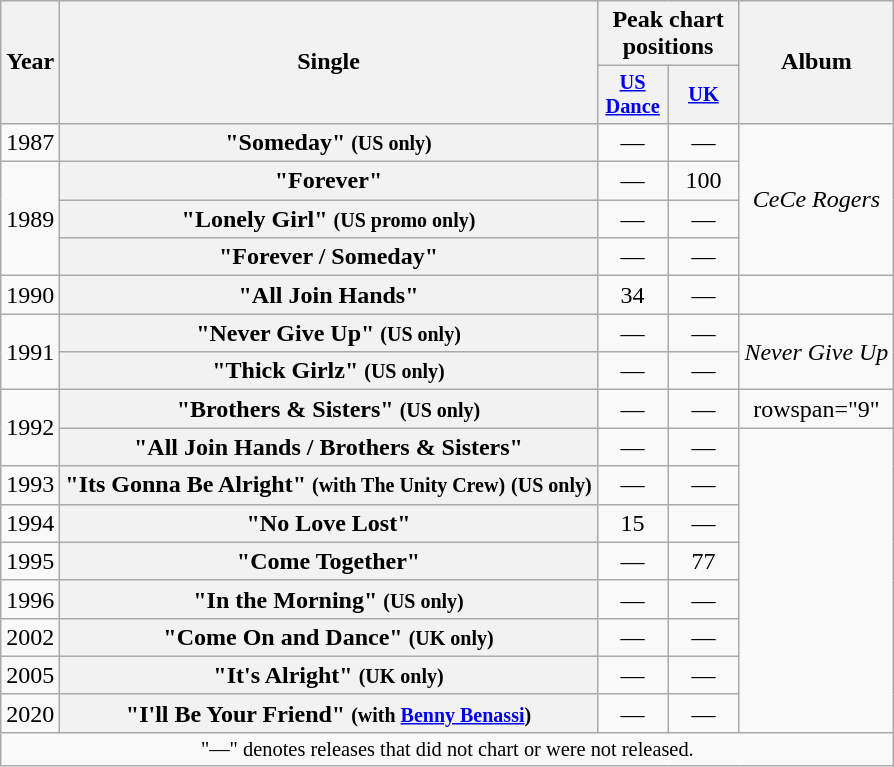<table class="wikitable plainrowheaders" style="text-align:center">
<tr>
<th scope="col" rowspan="2">Year</th>
<th scope="col" rowspan="2">Single</th>
<th scope="col" colspan="2">Peak chart positions</th>
<th scope="col" rowspan="2">Album</th>
</tr>
<tr>
<th scope="col" style="width:3em;font-size:85%"><a href='#'>US Dance</a><br></th>
<th scope="col" style="width:3em;font-size:85%"><a href='#'>UK</a><br></th>
</tr>
<tr>
<td>1987</td>
<th scope="row">"Someday" <small>(US only)</small></th>
<td>—</td>
<td>—</td>
<td rowspan="4"><em>CeCe Rogers</em></td>
</tr>
<tr>
<td rowspan="3">1989</td>
<th scope="row">"Forever"</th>
<td>—</td>
<td>100</td>
</tr>
<tr>
<th scope="row">"Lonely Girl" <small>(US promo only)</small></th>
<td>—</td>
<td>—</td>
</tr>
<tr>
<th scope="row">"Forever / Someday"</th>
<td>—</td>
<td>—</td>
</tr>
<tr>
<td>1990</td>
<th scope="row">"All Join Hands"</th>
<td>34</td>
<td>—</td>
<td></td>
</tr>
<tr>
<td rowspan="2">1991</td>
<th scope="row">"Never Give Up" <small>(US only)</small></th>
<td>—</td>
<td>—</td>
<td rowspan="2"><em>Never Give Up</em></td>
</tr>
<tr>
<th scope="row">"Thick Girlz" <small>(US only)</small></th>
<td>—</td>
<td>—</td>
</tr>
<tr>
<td rowspan="2">1992</td>
<th scope="row">"Brothers & Sisters" <small>(US only)</small></th>
<td>—</td>
<td>—</td>
<td>rowspan="9" </td>
</tr>
<tr>
<th scope="row">"All Join Hands / Brothers & Sisters"</th>
<td>—</td>
<td>—</td>
</tr>
<tr>
<td>1993</td>
<th scope="row">"Its Gonna Be Alright" <small>(with The Unity Crew)</small> <small>(US only)</small></th>
<td>—</td>
<td>—</td>
</tr>
<tr>
<td>1994</td>
<th scope="row">"No Love Lost"</th>
<td>15</td>
<td>—</td>
</tr>
<tr>
<td>1995</td>
<th scope="row">"Come Together"</th>
<td>—</td>
<td>77</td>
</tr>
<tr>
<td>1996</td>
<th scope="row">"In the Morning" <small>(US only)</small></th>
<td>—</td>
<td>—</td>
</tr>
<tr>
<td>2002</td>
<th scope="row">"Come On and Dance" <small>(UK only)</small></th>
<td>—</td>
<td>—</td>
</tr>
<tr>
<td>2005</td>
<th scope="row">"It's Alright" <small>(UK only)</small></th>
<td>—</td>
<td>—</td>
</tr>
<tr>
<td>2020</td>
<th scope="row">"I'll Be Your Friend" <small>(with <a href='#'>Benny Benassi</a>)</small></th>
<td>—</td>
<td>—</td>
</tr>
<tr>
<td colspan="8" style="text-align:center; font-size:85%">"—" denotes releases that did not chart or were not released.</td>
</tr>
</table>
